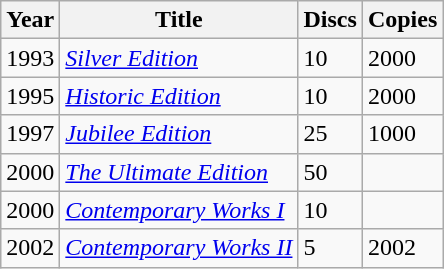<table class="wikitable">
<tr>
<th>Year</th>
<th>Title</th>
<th>Discs</th>
<th>Copies</th>
</tr>
<tr>
<td>1993</td>
<td><em><a href='#'>Silver Edition</a></em></td>
<td>10</td>
<td>2000</td>
</tr>
<tr>
<td>1995</td>
<td><em><a href='#'>Historic Edition</a></em></td>
<td>10</td>
<td>2000</td>
</tr>
<tr>
<td>1997</td>
<td><em><a href='#'>Jubilee Edition</a></em></td>
<td>25</td>
<td>1000</td>
</tr>
<tr>
<td>2000</td>
<td><em><a href='#'>The Ultimate Edition</a></em></td>
<td>50</td>
<td></td>
</tr>
<tr>
<td>2000</td>
<td><em><a href='#'>Contemporary Works I</a></em></td>
<td>10</td>
<td></td>
</tr>
<tr>
<td>2002</td>
<td><em><a href='#'>Contemporary Works II</a></em></td>
<td>5</td>
<td>2002</td>
</tr>
</table>
